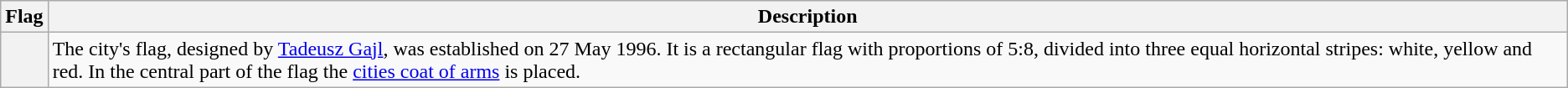<table class="wikitable sortable plainrowheaders">
<tr>
<th scope="col" class="unsortable">Flag</th>
<th scope="col" class="unsortable">Description</th>
</tr>
<tr>
<th scope="row"></th>
<td>The city's flag, designed by <a href='#'>Tadeusz Gajl</a>, was established on 27 May 1996. It is a rectangular flag with proportions of 5:8, divided into three equal horizontal stripes: white, yellow and red. In the central part of the flag the <a href='#'>cities coat of arms</a> is placed.</td>
</tr>
</table>
